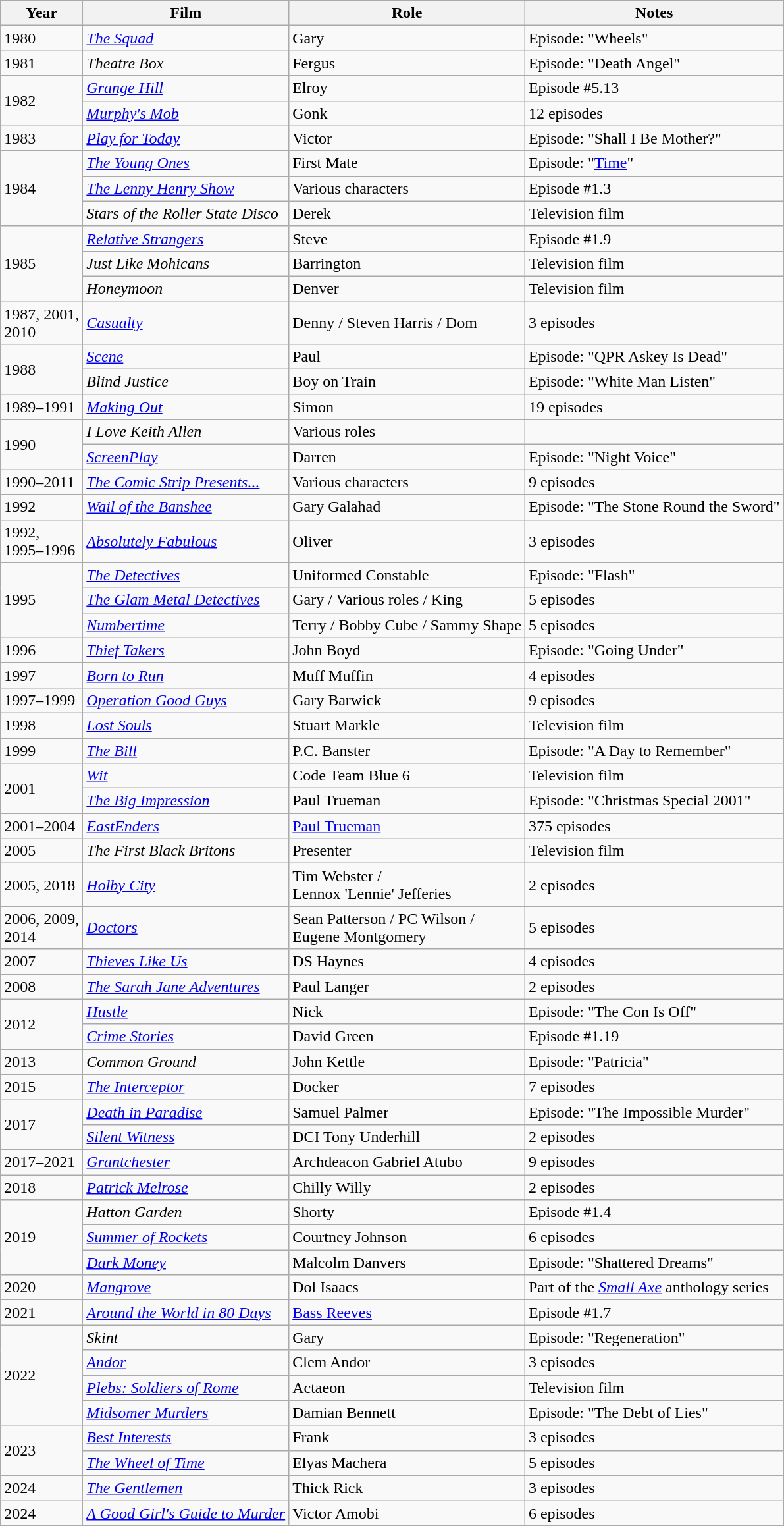<table class="wikitable sortable">
<tr>
<th>Year</th>
<th>Film</th>
<th>Role</th>
<th class="unsortable">Notes</th>
</tr>
<tr>
<td>1980</td>
<td><em><a href='#'>The Squad</a></em></td>
<td>Gary</td>
<td>Episode: "Wheels"</td>
</tr>
<tr>
<td>1981</td>
<td><em>Theatre Box</em></td>
<td>Fergus</td>
<td>Episode: "Death Angel"</td>
</tr>
<tr>
<td rowspan="2">1982</td>
<td><em><a href='#'>Grange Hill</a></em></td>
<td>Elroy</td>
<td>Episode #5.13</td>
</tr>
<tr>
<td><em><a href='#'>Murphy's Mob</a></em></td>
<td>Gonk</td>
<td>12 episodes</td>
</tr>
<tr>
<td>1983</td>
<td><em><a href='#'>Play for Today</a></em></td>
<td>Victor</td>
<td>Episode: "Shall I Be Mother?"</td>
</tr>
<tr>
<td rowspan="3">1984</td>
<td><em><a href='#'>The Young Ones</a></em></td>
<td>First Mate</td>
<td>Episode: "<a href='#'>Time</a>"</td>
</tr>
<tr>
<td><em><a href='#'>The Lenny Henry Show</a></em></td>
<td>Various characters</td>
<td>Episode #1.3</td>
</tr>
<tr>
<td><em>Stars of the Roller State Disco</em></td>
<td>Derek</td>
<td>Television film</td>
</tr>
<tr>
<td rowspan="3">1985</td>
<td><em><a href='#'>Relative Strangers</a></em></td>
<td>Steve</td>
<td>Episode #1.9</td>
</tr>
<tr>
<td><em>Just Like Mohicans</em></td>
<td>Barrington</td>
<td>Television film</td>
</tr>
<tr>
<td><em>Honeymoon</em></td>
<td>Denver</td>
<td>Television film</td>
</tr>
<tr>
<td>1987, 2001,<br>2010</td>
<td><em><a href='#'>Casualty</a></em></td>
<td>Denny / Steven Harris / Dom</td>
<td>3 episodes</td>
</tr>
<tr>
<td rowspan="2">1988</td>
<td><em><a href='#'>Scene</a></em></td>
<td>Paul</td>
<td>Episode: "QPR Askey Is Dead"</td>
</tr>
<tr>
<td><em>Blind Justice</em></td>
<td>Boy on Train</td>
<td>Episode: "White Man Listen"</td>
</tr>
<tr>
<td>1989–1991</td>
<td><em><a href='#'>Making Out</a></em></td>
<td>Simon</td>
<td>19 episodes</td>
</tr>
<tr>
<td rowspan="2">1990</td>
<td><em>I Love Keith Allen</em></td>
<td>Various roles</td>
<td></td>
</tr>
<tr>
<td><em><a href='#'>ScreenPlay</a></em></td>
<td>Darren</td>
<td>Episode: "Night Voice"</td>
</tr>
<tr>
<td>1990–2011</td>
<td><em><a href='#'>The Comic Strip Presents...</a></em></td>
<td>Various characters</td>
<td>9 episodes</td>
</tr>
<tr>
<td>1992</td>
<td><em><a href='#'>Wail of the Banshee</a></em></td>
<td>Gary Galahad</td>
<td>Episode: "The Stone Round the Sword"</td>
</tr>
<tr>
<td>1992,<br>1995–1996</td>
<td><em><a href='#'>Absolutely Fabulous</a></em></td>
<td>Oliver</td>
<td>3 episodes</td>
</tr>
<tr>
<td rowspan="3">1995</td>
<td><em><a href='#'>The Detectives</a></em></td>
<td>Uniformed Constable</td>
<td>Episode: "Flash"</td>
</tr>
<tr>
<td><em><a href='#'>The Glam Metal Detectives</a></em></td>
<td>Gary / Various roles / King</td>
<td>5 episodes</td>
</tr>
<tr>
<td><em><a href='#'>Numbertime</a></em></td>
<td>Terry / Bobby Cube / Sammy Shape</td>
<td>5 episodes</td>
</tr>
<tr>
<td>1996</td>
<td><em><a href='#'>Thief Takers</a></em></td>
<td>John Boyd</td>
<td>Episode: "Going Under"</td>
</tr>
<tr>
<td>1997</td>
<td><em><a href='#'>Born to Run</a></em></td>
<td>Muff Muffin</td>
<td>4 episodes</td>
</tr>
<tr>
<td>1997–1999</td>
<td><em><a href='#'>Operation Good Guys</a></em></td>
<td>Gary Barwick</td>
<td>9 episodes</td>
</tr>
<tr>
<td>1998</td>
<td><em><a href='#'>Lost Souls</a></em></td>
<td>Stuart Markle</td>
<td>Television film</td>
</tr>
<tr>
<td>1999</td>
<td><em><a href='#'>The Bill</a></em></td>
<td>P.C. Banster</td>
<td>Episode: "A Day to Remember"</td>
</tr>
<tr>
<td rowspan="2">2001</td>
<td><em><a href='#'>Wit</a></em></td>
<td>Code Team Blue 6</td>
<td>Television film</td>
</tr>
<tr>
<td><em><a href='#'>The Big Impression</a></em></td>
<td>Paul Trueman</td>
<td>Episode: "Christmas Special 2001"</td>
</tr>
<tr>
<td>2001–2004</td>
<td><em><a href='#'>EastEnders</a></em></td>
<td><a href='#'>Paul Trueman</a></td>
<td>375 episodes</td>
</tr>
<tr>
<td>2005</td>
<td><em>The First Black Britons</em></td>
<td>Presenter</td>
<td>Television film</td>
</tr>
<tr>
<td>2005, 2018</td>
<td><em><a href='#'>Holby City</a></em></td>
<td>Tim Webster /<br>Lennox 'Lennie' Jefferies</td>
<td>2 episodes</td>
</tr>
<tr>
<td>2006, 2009,<br>2014</td>
<td><em><a href='#'>Doctors</a></em></td>
<td>Sean Patterson / PC Wilson /<br>Eugene Montgomery</td>
<td>5 episodes</td>
</tr>
<tr>
<td>2007</td>
<td><em><a href='#'>Thieves Like Us</a></em></td>
<td>DS Haynes</td>
<td>4 episodes</td>
</tr>
<tr>
<td>2008</td>
<td><em><a href='#'>The Sarah Jane Adventures</a></em></td>
<td>Paul Langer</td>
<td>2 episodes</td>
</tr>
<tr>
<td rowspan="2">2012</td>
<td><em><a href='#'>Hustle</a></em></td>
<td>Nick</td>
<td>Episode: "The Con Is Off"</td>
</tr>
<tr>
<td><em><a href='#'>Crime Stories</a></em></td>
<td>David Green</td>
<td>Episode #1.19</td>
</tr>
<tr>
<td>2013</td>
<td><em>Common Ground</em></td>
<td>John Kettle</td>
<td>Episode: "Patricia"</td>
</tr>
<tr>
<td>2015</td>
<td><em><a href='#'>The Interceptor</a></em></td>
<td>Docker</td>
<td>7 episodes</td>
</tr>
<tr>
<td rowspan="2">2017</td>
<td><em><a href='#'>Death in Paradise</a></em></td>
<td>Samuel Palmer</td>
<td>Episode: "The Impossible Murder"</td>
</tr>
<tr>
<td><em><a href='#'>Silent Witness</a></em></td>
<td>DCI Tony Underhill</td>
<td>2 episodes</td>
</tr>
<tr>
<td>2017–2021</td>
<td><em><a href='#'>Grantchester</a></em></td>
<td>Archdeacon Gabriel Atubo</td>
<td>9 episodes</td>
</tr>
<tr>
<td>2018</td>
<td><em><a href='#'>Patrick Melrose</a></em></td>
<td>Chilly Willy</td>
<td>2 episodes</td>
</tr>
<tr>
<td rowspan="3">2019</td>
<td><em>Hatton Garden</em></td>
<td>Shorty</td>
<td>Episode #1.4</td>
</tr>
<tr>
<td><em><a href='#'>Summer of Rockets</a></em></td>
<td>Courtney Johnson</td>
<td>6 episodes</td>
</tr>
<tr>
<td><em><a href='#'>Dark Money</a></em></td>
<td>Malcolm Danvers</td>
<td>Episode: "Shattered Dreams"</td>
</tr>
<tr>
<td>2020</td>
<td><em><a href='#'>Mangrove</a></em></td>
<td>Dol Isaacs</td>
<td>Part of the <em><a href='#'>Small Axe</a></em> anthology series</td>
</tr>
<tr>
<td>2021</td>
<td><em><a href='#'>Around the World in 80 Days</a></em></td>
<td><a href='#'>Bass Reeves</a></td>
<td>Episode #1.7</td>
</tr>
<tr>
<td rowspan="4">2022</td>
<td><em>Skint</em></td>
<td>Gary</td>
<td>Episode: "Regeneration"</td>
</tr>
<tr>
<td><em><a href='#'>Andor</a></em></td>
<td>Clem Andor</td>
<td>3 episodes</td>
</tr>
<tr>
<td><em><a href='#'>Plebs: Soldiers of Rome</a></em></td>
<td>Actaeon</td>
<td>Television film</td>
</tr>
<tr>
<td><em><a href='#'>Midsomer Murders</a></em></td>
<td>Damian Bennett</td>
<td>Episode: "The Debt of Lies"</td>
</tr>
<tr>
<td rowspan="2">2023</td>
<td><em><a href='#'>Best Interests</a></em></td>
<td>Frank</td>
<td>3 episodes</td>
</tr>
<tr>
<td><em><a href='#'>The Wheel of Time</a></em></td>
<td>Elyas Machera</td>
<td>5 episodes</td>
</tr>
<tr>
<td>2024</td>
<td><em><a href='#'>The Gentlemen</a></em></td>
<td>Thick Rick</td>
<td>3 episodes</td>
</tr>
<tr>
<td>2024</td>
<td><em><a href='#'>A Good Girl's Guide to Murder</a></em></td>
<td>Victor Amobi</td>
<td>6 episodes</td>
</tr>
</table>
